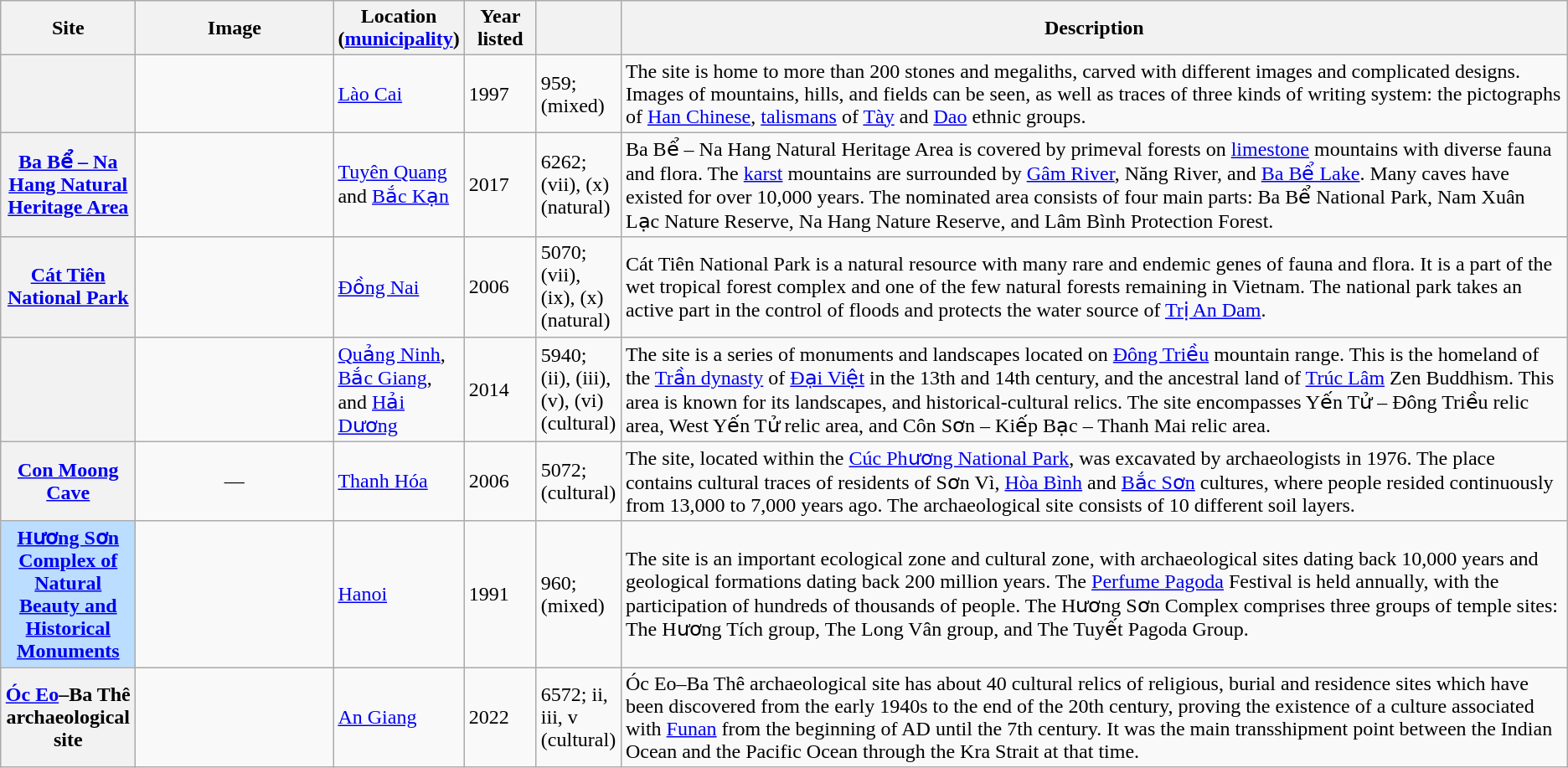<table class="wikitable sortable plainrowheaders">
<tr>
<th style="width:100px;" scope="col">Site</th>
<th class="unsortable" style="width:150px;" scope="col">Image</th>
<th style="width:80px;" scope="col">Location (<a href='#'>municipality</a>)</th>
<th style="width:50px;" scope="col">Year listed</th>
<th style="width:60px;" scope="col" data-sort-type="number"></th>
<th scope="col" class="unsortable">Description</th>
</tr>
<tr>
<th scope="row"></th>
<td></td>
<td><a href='#'>Lào Cai</a></td>
<td>1997</td>
<td>959; (mixed)</td>
<td>The site is home to more than 200 stones and megaliths, carved with different images and complicated designs. Images of mountains, hills, and fields can be seen, as well as traces of three kinds of writing system: the pictographs of <a href='#'>Han Chinese</a>, <a href='#'>talismans</a> of <a href='#'>Tày</a> and <a href='#'>Dao</a> ethnic groups.</td>
</tr>
<tr>
<th scope="row"><a href='#'>Ba Bể – Na Hang Natural Heritage Area</a></th>
<td></td>
<td><a href='#'>Tuyên Quang</a> and <a href='#'>Bắc Kạn</a></td>
<td>2017</td>
<td>6262; (vii), (x) (natural)</td>
<td>Ba Bể – Na Hang Natural Heritage Area is covered by primeval forests on <a href='#'>limestone</a> mountains with diverse fauna and flora. The <a href='#'>karst</a> mountains are surrounded by <a href='#'>Gâm River</a>, Năng River, and <a href='#'>Ba Bể Lake</a>. Many caves have existed for over 10,000 years. The nominated area consists of four main parts: Ba Bể National Park, Nam Xuân Lạc Nature Reserve, Na Hang Nature Reserve, and Lâm Bình Protection Forest.</td>
</tr>
<tr>
<th scope="row"><a href='#'>Cát Tiên National Park</a></th>
<td></td>
<td><a href='#'>Đồng Nai</a></td>
<td>2006</td>
<td>5070; (vii), (ix), (x) (natural)</td>
<td>Cát Tiên National Park is a natural resource with many rare and endemic genes of fauna and flora. It is a part of the wet tropical forest complex and one of the few natural forests remaining in Vietnam. The national park takes an active part in the control of floods and protects the water source of <a href='#'>Trị An Dam</a>.</td>
</tr>
<tr>
<th scope="row"></th>
<td></td>
<td><a href='#'>Quảng Ninh</a>, <a href='#'>Bắc Giang</a>, and <a href='#'>Hải Dương</a></td>
<td>2014</td>
<td>5940; (ii), (iii), (v), (vi) (cultural)</td>
<td>The site is a series of monuments and landscapes located on <a href='#'>Đông Triều</a> mountain range. This is the homeland of the <a href='#'>Trần dynasty</a> of <a href='#'>Đại Việt</a> in the 13th and 14th century, and the ancestral land of <a href='#'>Trúc Lâm</a> Zen Buddhism. This area is known for its landscapes, and historical-cultural relics. The site encompasses Yến Tử – Đông Triều relic area, West Yến Tử relic area, and Côn Sơn – Kiếp Bạc – Thanh Mai relic area.</td>
</tr>
<tr>
<th scope="row"><a href='#'>Con Moong Cave</a></th>
<td style="text-align:center;">—</td>
<td><a href='#'>Thanh Hóa</a></td>
<td>2006</td>
<td>5072; (cultural)</td>
<td>The site, located within the <a href='#'>Cúc Phương National Park</a>, was excavated by archaeologists in 1976. The place contains cultural traces of residents of Sơn Vì, <a href='#'>Hòa Bình</a> and <a href='#'>Bắc Sơn</a> cultures, where people resided continuously from 13,000 to 7,000 years ago. The archaeological site consists of 10 different soil layers.</td>
</tr>
<tr>
<th scope="row" style="background-color:#bbddff"><a href='#'>Hương Sơn Complex of Natural Beauty and Historical Monuments</a> </th>
<td></td>
<td><a href='#'>Hanoi</a></td>
<td>1991</td>
<td>960; (mixed)</td>
<td>The site is an important ecological zone and cultural zone, with archaeological sites dating back 10,000 years and geological formations dating back 200 million years. The <a href='#'>Perfume Pagoda</a> Festival is held annually, with the participation of hundreds of thousands of people. The Hương Sơn Complex comprises three groups of temple sites: The Hương Tích group, The Long Vân group, and The Tuyết Pagoda Group.</td>
</tr>
<tr>
<th scope="row"><a href='#'>Óc Eo</a>–Ba Thê archaeological site</th>
<td></td>
<td><a href='#'>An Giang</a></td>
<td>2022</td>
<td>6572; ii, iii, v (cultural)</td>
<td>Óc Eo–Ba Thê archaeological site has about 40 cultural relics of religious, burial and residence sites which have been discovered from the early 1940s to the end of the 20th century, proving the existence of a culture associated with <a href='#'>Funan</a> from the beginning of AD until the 7th century. It was the main transshipment point between the Indian Ocean and the Pacific Ocean through the Kra Strait at that time.</td>
</tr>
</table>
